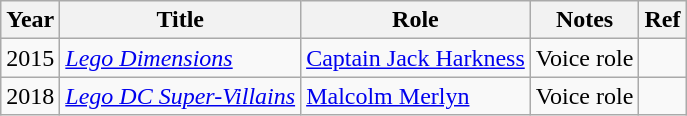<table class="wikitable plainrowheaders sortable">
<tr>
<th scope="col">Year</th>
<th scope="col">Title</th>
<th scope="col">Role</th>
<th class="unsortable">Notes</th>
<th>Ref</th>
</tr>
<tr>
<td>2015</td>
<td><em><a href='#'>Lego Dimensions</a></em></td>
<td><a href='#'>Captain Jack Harkness</a></td>
<td>Voice role</td>
<td></td>
</tr>
<tr>
<td>2018</td>
<td><em><a href='#'>Lego DC Super-Villains</a></em></td>
<td><a href='#'>Malcolm Merlyn</a></td>
<td>Voice role</td>
<td></td>
</tr>
</table>
